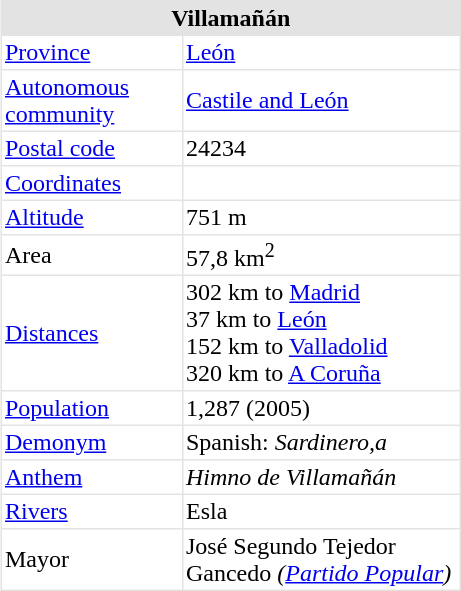<table cellpadding="2" style="float: right; width: 307px; background: #e3e3e3; margin-left: 1em; border-spacing: 1px;">
<tr>
<th align="center" colspan="2" style="background: #e3e3e3;"><strong>Villamañán</strong></th>
</tr>
<tr --- bgcolor="#FFFFFF">
<td><a href='#'>Province</a></td>
<td><a href='#'>León</a></td>
</tr>
<tr --- bgcolor="#FFFFFF">
<td><a href='#'>Autonomous community</a></td>
<td><a href='#'>Castile and León</a></td>
</tr>
<tr --- bgcolor="#FFFFFF">
<td><a href='#'>Postal code</a></td>
<td>24234</td>
</tr>
<tr --- bgcolor="#FFFFFF">
<td><a href='#'>Coordinates</a></td>
<td></td>
</tr>
<tr --- bgcolor="#FFFFFF">
<td><a href='#'>Altitude</a></td>
<td>751 m</td>
</tr>
<tr --- bgcolor="#FFFFFF">
<td>Area</td>
<td>57,8 km<sup>2</sup></td>
</tr>
<tr --- bgcolor="#FFFFFF">
<td><a href='#'>Distances</a></td>
<td>302 km to <a href='#'>Madrid</a> <br> 37 km to <a href='#'>León</a> <br> 152 km to <a href='#'>Valladolid</a> <br> 320 km to <a href='#'>A Coruña</a></td>
</tr>
<tr --- bgcolor="#FFFFFF">
<td><a href='#'>Population</a></td>
<td>1,287 (2005)</td>
</tr>
<tr --- bgcolor="#FFFFFF">
<td><a href='#'>Demonym</a></td>
<td>Spanish: <em>Sardinero,a</em> <br></td>
</tr>
<tr --- bgcolor="#FFFFFF">
<td><a href='#'>Anthem</a></td>
<td><em>Himno de Villamañán</em></td>
</tr>
<tr --- bgcolor="#FFFFFF">
<td><a href='#'>Rivers</a></td>
<td>Esla</td>
</tr>
<tr --- bgcolor="#FFFFFF">
<td>Mayor</td>
<td>José Segundo Tejedor Gancedo <em>(<a href='#'>Partido Popular</a>)</em></td>
</tr>
</table>
